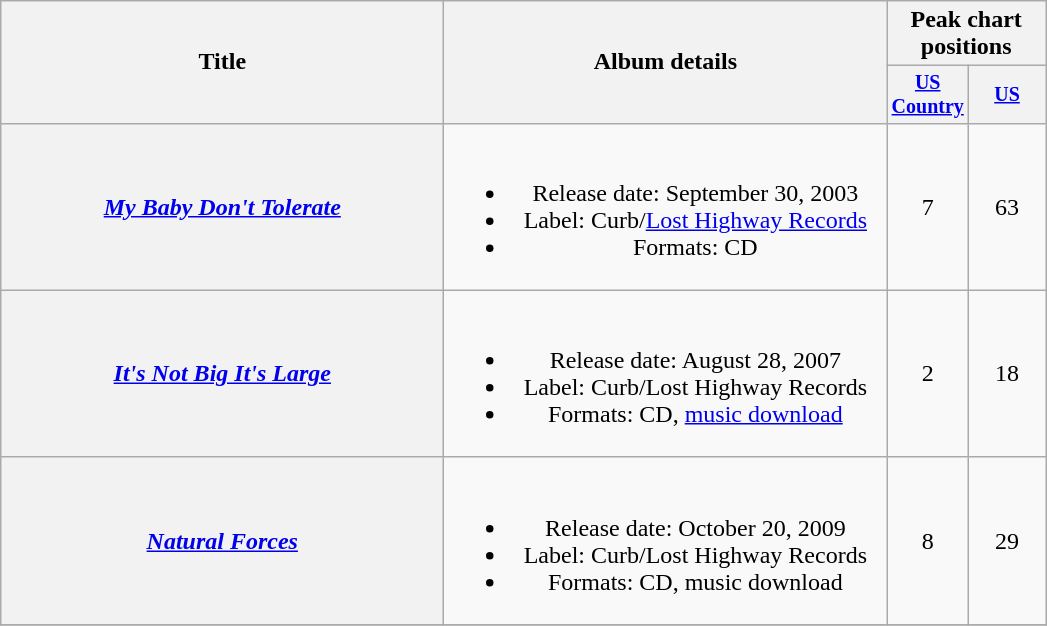<table class="wikitable plainrowheaders" style="text-align:center;">
<tr>
<th rowspan="2" style="width:18em;">Title</th>
<th rowspan="2" style="width:18em;">Album details</th>
<th colspan="2">Peak chart<br>positions</th>
</tr>
<tr style="font-size:smaller;">
<th width="45"><a href='#'>US Country</a><br></th>
<th width="45"><a href='#'>US</a><br></th>
</tr>
<tr>
<th scope="row"><em><a href='#'>My Baby Don't Tolerate</a></em></th>
<td><br><ul><li>Release date: September 30, 2003</li><li>Label: Curb/<a href='#'>Lost Highway Records</a></li><li>Formats: CD</li></ul></td>
<td>7</td>
<td>63</td>
</tr>
<tr>
<th scope="row"><em><a href='#'>It's Not Big It's Large</a></em></th>
<td><br><ul><li>Release date: August 28, 2007</li><li>Label: Curb/Lost Highway Records</li><li>Formats: CD, <a href='#'>music download</a></li></ul></td>
<td>2</td>
<td>18</td>
</tr>
<tr>
<th scope="row"><em><a href='#'>Natural Forces</a></em></th>
<td><br><ul><li>Release date: October 20, 2009</li><li>Label: Curb/Lost Highway Records</li><li>Formats: CD, music download</li></ul></td>
<td>8</td>
<td>29</td>
</tr>
<tr>
</tr>
</table>
